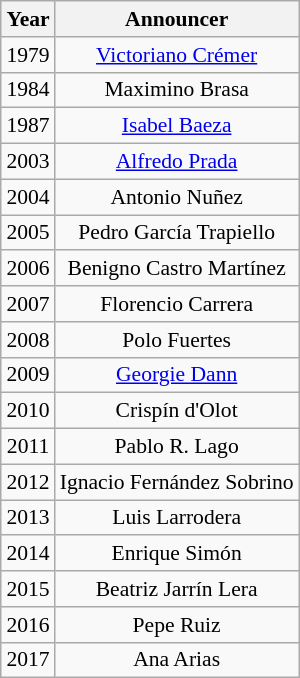<table class="wikitable" style="margin:1em auto; font-size: 90%; text-align:center;">
<tr>
<th>Year</th>
<th>Announcer</th>
</tr>
<tr>
<td>1979</td>
<td><a href='#'>Victoriano Crémer</a></td>
</tr>
<tr>
<td>1984</td>
<td>Maximino Brasa</td>
</tr>
<tr>
<td>1987</td>
<td><a href='#'>Isabel Baeza</a></td>
</tr>
<tr>
<td>2003</td>
<td><a href='#'>Alfredo Prada</a></td>
</tr>
<tr>
<td>2004</td>
<td>Antonio Nuñez</td>
</tr>
<tr>
<td>2005</td>
<td>Pedro García Trapiello</td>
</tr>
<tr>
<td>2006</td>
<td>Benigno Castro Martínez</td>
</tr>
<tr>
<td>2007</td>
<td>Florencio Carrera</td>
</tr>
<tr>
<td>2008</td>
<td>Polo Fuertes</td>
</tr>
<tr>
<td>2009</td>
<td><a href='#'>Georgie Dann</a></td>
</tr>
<tr>
<td>2010</td>
<td>Crispín d'Olot</td>
</tr>
<tr>
<td>2011</td>
<td>Pablo R. Lago</td>
</tr>
<tr>
<td>2012</td>
<td>Ignacio Fernández Sobrino</td>
</tr>
<tr>
<td>2013</td>
<td>Luis Larrodera</td>
</tr>
<tr>
<td>2014</td>
<td>Enrique Simón</td>
</tr>
<tr>
<td>2015</td>
<td>Beatriz Jarrín Lera</td>
</tr>
<tr>
<td>2016</td>
<td>Pepe Ruiz</td>
</tr>
<tr>
<td>2017</td>
<td>Ana Arias</td>
</tr>
</table>
